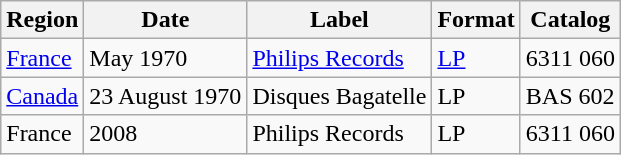<table class="wikitable">
<tr>
<th>Region</th>
<th>Date</th>
<th>Label</th>
<th>Format</th>
<th>Catalog</th>
</tr>
<tr>
<td><a href='#'>France</a></td>
<td>May 1970</td>
<td><a href='#'>Philips Records</a></td>
<td><a href='#'>LP</a></td>
<td>6311 060</td>
</tr>
<tr>
<td><a href='#'>Canada</a></td>
<td>23 August 1970</td>
<td>Disques Bagatelle</td>
<td>LP</td>
<td>BAS 602</td>
</tr>
<tr>
<td>France</td>
<td>2008</td>
<td>Philips Records</td>
<td>LP</td>
<td>6311 060</td>
</tr>
</table>
